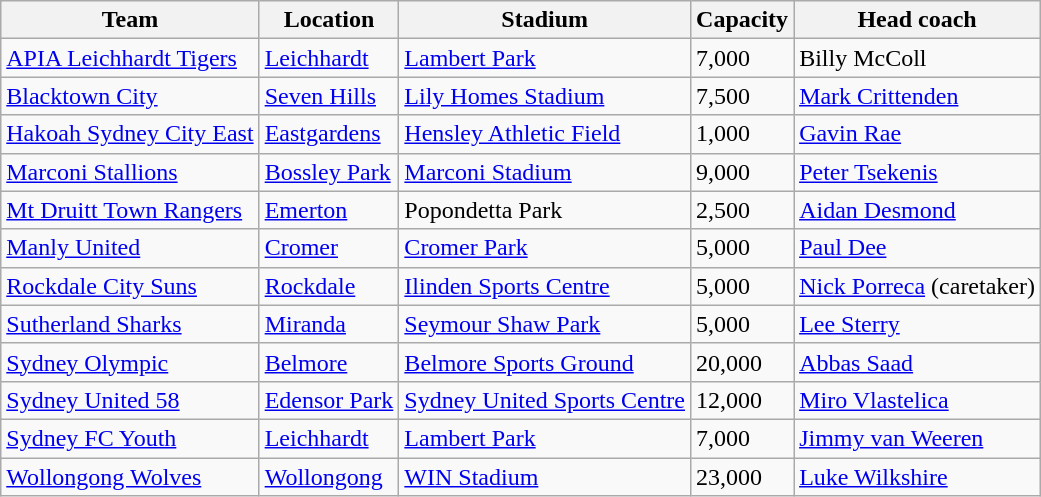<table class="wikitable sortable">
<tr>
<th>Team</th>
<th>Location</th>
<th>Stadium</th>
<th>Capacity</th>
<th>Head coach</th>
</tr>
<tr>
<td><a href='#'>APIA Leichhardt Tigers</a></td>
<td><a href='#'>Leichhardt</a></td>
<td><a href='#'>Lambert Park</a></td>
<td>7,000</td>
<td> Billy McColl</td>
</tr>
<tr>
<td><a href='#'>Blacktown City</a></td>
<td><a href='#'>Seven Hills</a></td>
<td><a href='#'>Lily Homes Stadium</a></td>
<td>7,500</td>
<td> <a href='#'>Mark Crittenden</a></td>
</tr>
<tr>
<td><a href='#'>Hakoah Sydney City East</a></td>
<td><a href='#'>Eastgardens</a></td>
<td><a href='#'>Hensley Athletic Field</a></td>
<td>1,000</td>
<td> <a href='#'>Gavin Rae</a></td>
</tr>
<tr>
<td><a href='#'>Marconi Stallions</a></td>
<td><a href='#'>Bossley Park</a></td>
<td><a href='#'>Marconi Stadium</a></td>
<td>9,000</td>
<td> <a href='#'>Peter Tsekenis</a></td>
</tr>
<tr>
<td><a href='#'>Mt Druitt Town Rangers</a></td>
<td><a href='#'>Emerton</a></td>
<td>Popondetta Park</td>
<td>2,500</td>
<td><a href='#'>Aidan Desmond</a></td>
</tr>
<tr>
<td><a href='#'>Manly United</a></td>
<td><a href='#'>Cromer</a></td>
<td><a href='#'>Cromer Park</a></td>
<td>5,000</td>
<td> <a href='#'>Paul Dee</a></td>
</tr>
<tr>
<td><a href='#'>Rockdale City Suns</a></td>
<td><a href='#'>Rockdale</a></td>
<td><a href='#'>Ilinden Sports Centre</a></td>
<td>5,000</td>
<td> <a href='#'>Nick Porreca</a> (caretaker)</td>
</tr>
<tr>
<td><a href='#'>Sutherland Sharks</a></td>
<td><a href='#'>Miranda</a></td>
<td><a href='#'>Seymour Shaw Park</a></td>
<td>5,000</td>
<td> <a href='#'>Lee Sterry</a></td>
</tr>
<tr>
<td><a href='#'>Sydney Olympic</a></td>
<td><a href='#'>Belmore</a></td>
<td><a href='#'>Belmore Sports Ground</a></td>
<td>20,000</td>
<td> <a href='#'>Abbas Saad</a></td>
</tr>
<tr>
<td><a href='#'>Sydney United 58</a></td>
<td><a href='#'>Edensor Park</a></td>
<td><a href='#'>Sydney United Sports Centre</a></td>
<td>12,000</td>
<td> <a href='#'>Miro Vlastelica</a></td>
</tr>
<tr>
<td><a href='#'>Sydney FC Youth</a></td>
<td><a href='#'>Leichhardt</a></td>
<td><a href='#'>Lambert Park</a></td>
<td>7,000</td>
<td> <a href='#'>Jimmy van Weeren</a></td>
</tr>
<tr>
<td><a href='#'>Wollongong Wolves</a></td>
<td><a href='#'>Wollongong</a></td>
<td><a href='#'>WIN Stadium</a></td>
<td>23,000</td>
<td> <a href='#'>Luke Wilkshire</a></td>
</tr>
</table>
